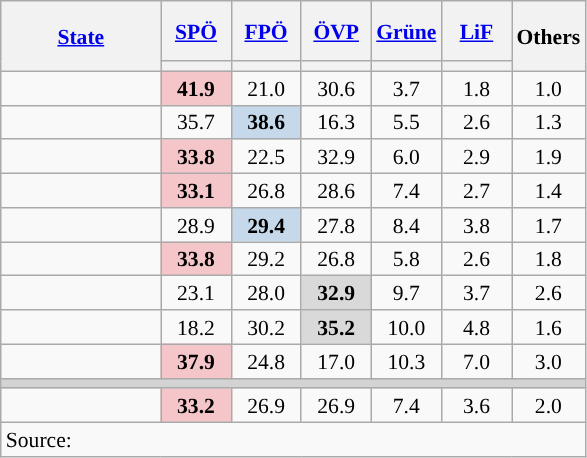<table class="wikitable sortable" style="text-align:center;font-size:90%;line-height:16px">
<tr style="height:40px;">
<th style="width:100px;" rowspan="2"><a href='#'>State</a></th>
<th style="width:40px;"><a href='#'>SPÖ</a></th>
<th style="width:40px;"><a href='#'>FPÖ</a></th>
<th style="width:40px;"><a href='#'>ÖVP</a></th>
<th style="width:40px;"><a href='#'>Grüne</a></th>
<th style="width:40px;"><a href='#'>LiF</a></th>
<th class="unsortable" style="width:40px;" rowspan="2">Others</th>
</tr>
<tr>
<th style="background:"></th>
<th style="background:"></th>
<th style="background:"></th>
<th style="background:"></th>
<th style="background:"></th>
</tr>
<tr>
<td align=left></td>
<td bgcolor=#F4C6C9><strong>41.9</strong></td>
<td>21.0</td>
<td>30.6</td>
<td>3.7</td>
<td>1.8</td>
<td>1.0</td>
</tr>
<tr>
<td align=left></td>
<td>35.7</td>
<td bgcolor=#C6D9EA><strong>38.6</strong></td>
<td>16.3</td>
<td>5.5</td>
<td>2.6</td>
<td>1.3</td>
</tr>
<tr>
<td align=left></td>
<td bgcolor=#F4C6C9><strong>33.8</strong></td>
<td>22.5</td>
<td>32.9</td>
<td>6.0</td>
<td>2.9</td>
<td>1.9</td>
</tr>
<tr>
<td align=left></td>
<td bgcolor=#F4C6C9><strong>33.1</strong></td>
<td>26.8</td>
<td>28.6</td>
<td>7.4</td>
<td>2.7</td>
<td>1.4</td>
</tr>
<tr>
<td align=left></td>
<td>28.9</td>
<td bgcolor=#C6D9EA><strong>29.4</strong></td>
<td>27.8</td>
<td>8.4</td>
<td>3.8</td>
<td>1.7</td>
</tr>
<tr>
<td align=left></td>
<td bgcolor=#F4C6C9><strong>33.8</strong></td>
<td>29.2</td>
<td>26.8</td>
<td>5.8</td>
<td>2.6</td>
<td>1.8</td>
</tr>
<tr>
<td align=left></td>
<td>23.1</td>
<td>28.0</td>
<td bgcolor=#D9D9D9><strong>32.9</strong></td>
<td>9.7</td>
<td>3.7</td>
<td>2.6</td>
</tr>
<tr>
<td align=left></td>
<td>18.2</td>
<td>30.2</td>
<td bgcolor=#D9D9D9><strong>35.2</strong></td>
<td>10.0</td>
<td>4.8</td>
<td>1.6</td>
</tr>
<tr>
<td align=left></td>
<td bgcolor=#F4C6C9><strong>37.9</strong></td>
<td>24.8</td>
<td>17.0</td>
<td>10.3</td>
<td>7.0</td>
<td>3.0</td>
</tr>
<tr>
<td colspan=10 bgcolor=lightgrey></td>
</tr>
<tr>
<td align=left></td>
<td bgcolor=#F4C6C9><strong>33.2</strong></td>
<td>26.9</td>
<td>26.9</td>
<td>7.4</td>
<td>3.6</td>
<td>2.0</td>
</tr>
<tr class=sortbottom>
<td colspan=10 align=left>Source: </td>
</tr>
</table>
